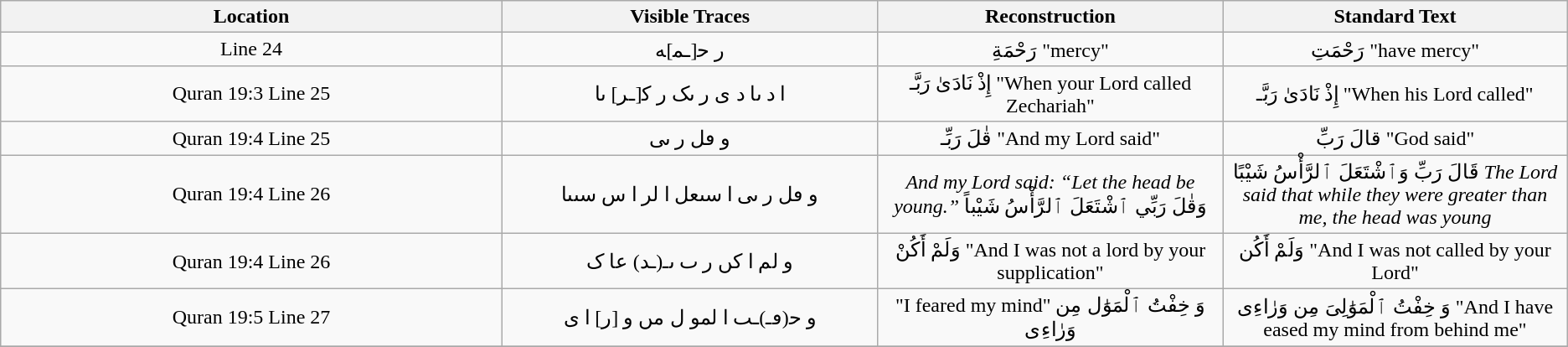<table class="wikitable" style="text-align:center;">
<tr>
<th scope="col" width="32%">Location </th>
<th scope="col" width="24%">Visible Traces</th>
<th scope="col" width="22%">Reconstruction</th>
<th scope="col" width="22%">Standard Text</th>
</tr>
<tr>
<td> <span>Line 24</span></td>
<td>ر ﺣ[ـﻤ]ﻪ</td>
<td>رَحْمَةِ "mercy"</td>
<td>رَحْمَتِ "have mercy"</td>
</tr>
<tr>
<td>Quran 19:3 Line 25</td>
<td>ا د ٮا د ی ر ٮک ر ﻛ[ـر] ٮا</td>
<td>إِذْ نَادَىٰ رَبَّـ "When your Lord called Zechariah"</td>
<td>إِذْ نَادَىٰ رَبَّـ "When his Lord called"</td>
</tr>
<tr>
<td>Quran 19:4 Line 25</td>
<td>و ٯل ر ٮی</td>
<td>قٰلَ رَبِّـ "And my Lord said"</td>
<td>قالَ رَبِّ "God said"</td>
</tr>
<tr>
<td>Quran 19:4 Line 26</td>
<td>و ٯل ر ٮی ا سٮعل ا لر ا س سٮٮا</td>
<td><em>And my Lord said: “Let the head be young.”</em> وَقٰلَ رَبِّي ٱشْتَعَلَ ٱلرَّأْسُ شَيْباً</td>
<td>قَالَ رَبِّ  وَٱشْتَعَلَ ٱلرَّأْسُ شَيْبًا <em>The Lord said that while they were greater than me, the head was young</em></td>
</tr>
<tr>
<td>Quran 19:4 Line 26</td>
<td>و لم ا کں ر ٮ ٮـ(ـد) عا ک</td>
<td>وَلَمْ أَکُنْ   "And I was not a lord by your supplication"</td>
<td>وَلَمْ أَكُن  "And I was not called by your Lord"</td>
</tr>
<tr>
<td>Quran 19:5 Line 27</td>
<td>و ﺣ(ڡـ)ـٮ ا لمو ل مں و [ر] ا ی</td>
<td>"I feared my mind" وَ خِفْتُ ٱلْمَوَٰل مِن وَرٰاءِى</td>
<td>وَ خِفْتُ ٱلْمَوَٰلِىَ مِن وَرٰاءِى "And I have eased my mind from behind me"</td>
</tr>
<tr>
</tr>
</table>
